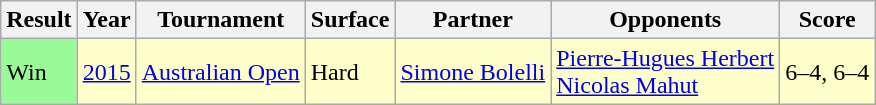<table class="sortable wikitable">
<tr>
<th>Result</th>
<th>Year</th>
<th>Tournament</th>
<th>Surface</th>
<th>Partner</th>
<th>Opponents</th>
<th class="unsortable">Score</th>
</tr>
<tr style="background:#FFFFCC">
<td bgcolor=98FB98>Win</td>
<td><a href='#'>2015</a></td>
<td><a href='#'>Australian Open</a></td>
<td>Hard</td>
<td> <a href='#'>Simone Bolelli</a></td>
<td> <a href='#'>Pierre-Hugues Herbert</a><br> <a href='#'>Nicolas Mahut</a></td>
<td>6–4, 6–4</td>
</tr>
</table>
